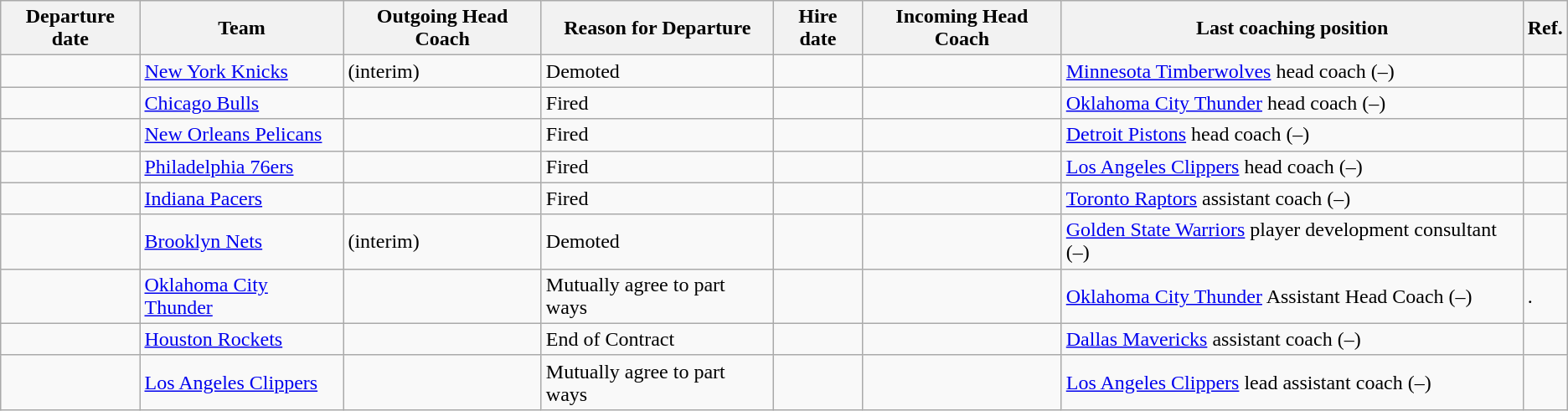<table class="wikitable sortable">
<tr>
<th>Departure date</th>
<th>Team</th>
<th>Outgoing Head Coach</th>
<th>Reason for Departure</th>
<th>Hire date</th>
<th>Incoming Head Coach</th>
<th class="unsortable">Last coaching position</th>
<th class="unsortable">Ref.</th>
</tr>
<tr>
<td align=center></td>
<td><a href='#'>New York Knicks</a></td>
<td> (interim)</td>
<td>Demoted</td>
<td></td>
<td></td>
<td><a href='#'>Minnesota Timberwolves</a> head coach (–)</td>
<td></td>
</tr>
<tr>
<td align=center></td>
<td><a href='#'>Chicago Bulls</a></td>
<td></td>
<td>Fired</td>
<td></td>
<td></td>
<td><a href='#'>Oklahoma City Thunder</a> head coach (–)</td>
<td></td>
</tr>
<tr>
<td align=center></td>
<td><a href='#'>New Orleans Pelicans</a></td>
<td></td>
<td>Fired</td>
<td></td>
<td></td>
<td><a href='#'>Detroit Pistons</a> head coach (–)</td>
<td></td>
</tr>
<tr>
<td align=center></td>
<td><a href='#'>Philadelphia 76ers</a></td>
<td></td>
<td>Fired</td>
<td></td>
<td></td>
<td><a href='#'>Los Angeles Clippers</a> head coach (–)</td>
<td></td>
</tr>
<tr>
<td align=center></td>
<td><a href='#'>Indiana Pacers</a></td>
<td></td>
<td>Fired</td>
<td></td>
<td></td>
<td><a href='#'>Toronto Raptors</a> assistant coach (–)</td>
<td></td>
</tr>
<tr>
<td align=center></td>
<td><a href='#'>Brooklyn Nets</a></td>
<td> (interim)</td>
<td>Demoted</td>
<td></td>
<td></td>
<td><a href='#'>Golden State Warriors</a> player development consultant (–)</td>
<td></td>
</tr>
<tr>
<td align=center></td>
<td><a href='#'>Oklahoma City Thunder</a></td>
<td></td>
<td>Mutually agree to part ways</td>
<td></td>
<td></td>
<td><a href='#'>Oklahoma City Thunder</a> Assistant Head Coach (–)</td>
<td>.</td>
</tr>
<tr>
<td align=center></td>
<td><a href='#'>Houston Rockets</a></td>
<td></td>
<td>End of Contract</td>
<td></td>
<td></td>
<td><a href='#'>Dallas Mavericks</a> assistant coach (–)</td>
<td></td>
</tr>
<tr>
<td align=center></td>
<td><a href='#'>Los Angeles Clippers</a></td>
<td></td>
<td>Mutually agree to part ways</td>
<td></td>
<td></td>
<td><a href='#'>Los Angeles Clippers</a> lead assistant coach (–)</td>
<td></td>
</tr>
</table>
